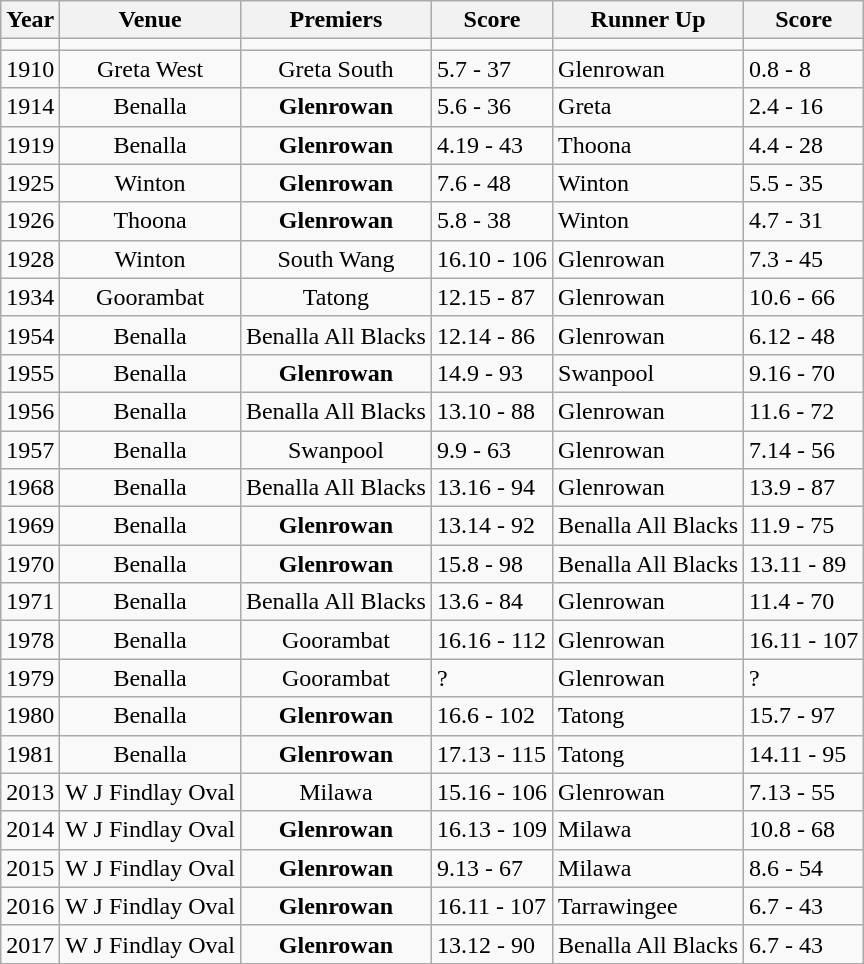<table class="wikitable sortable">
<tr>
<th>Year</th>
<th>Venue</th>
<th><span><strong>Premiers</strong></span></th>
<th>Score</th>
<th>Runner Up</th>
<th>Score</th>
</tr>
<tr>
<td></td>
<td align=center></td>
<td align=center></td>
<td></td>
<td></td>
<td></td>
</tr>
<tr>
<td>1910</td>
<td align=center>Greta West</td>
<td align=center>Greta South</td>
<td>5.7 - 37</td>
<td>Glenrowan</td>
<td>0.8 - 8</td>
</tr>
<tr>
<td>1914</td>
<td align=center>Benalla</td>
<td align=center><strong>Glenrowan</strong></td>
<td>5.6 - 36</td>
<td>Greta</td>
<td>2.4 - 16</td>
</tr>
<tr>
<td>1919</td>
<td align=center>Benalla</td>
<td align=center><strong>Glenrowan</strong></td>
<td>4.19 - 43</td>
<td>Thoona</td>
<td>4.4 - 28</td>
</tr>
<tr>
<td>1925</td>
<td align=center>Winton</td>
<td align=center><strong>Glenrowan</strong></td>
<td>7.6 - 48</td>
<td>Winton</td>
<td>5.5 - 35</td>
</tr>
<tr>
<td>1926</td>
<td align=center>Thoona</td>
<td align=center><strong>Glenrowan</strong></td>
<td>5.8 - 38</td>
<td>Winton</td>
<td>4.7 - 31</td>
</tr>
<tr>
<td>1928</td>
<td align=center>Winton</td>
<td align=center>South Wang</td>
<td>16.10 - 106</td>
<td>Glenrowan</td>
<td>7.3 - 45</td>
</tr>
<tr>
<td>1934</td>
<td align=center>Goorambat</td>
<td align=center>Tatong</td>
<td>12.15 - 87</td>
<td>Glenrowan</td>
<td>10.6 - 66</td>
</tr>
<tr>
<td>1954</td>
<td align=center>Benalla</td>
<td align=center>Benalla All Blacks</td>
<td>12.14 - 86</td>
<td>Glenrowan</td>
<td>6.12 - 48</td>
</tr>
<tr>
<td>1955</td>
<td align=center>Benalla</td>
<td align=center><strong>Glenrowan</strong></td>
<td>14.9 - 93</td>
<td>Swanpool</td>
<td>9.16 - 70</td>
</tr>
<tr>
<td>1956</td>
<td align=center>Benalla</td>
<td align=center>Benalla All Blacks</td>
<td>13.10 - 88</td>
<td>Glenrowan</td>
<td>11.6 - 72</td>
</tr>
<tr>
<td>1957</td>
<td align=center>Benalla</td>
<td align=center>Swanpool</td>
<td>9.9 - 63</td>
<td>Glenrowan</td>
<td>7.14 - 56</td>
</tr>
<tr>
<td>1968</td>
<td align=center>Benalla</td>
<td align=center>Benalla All Blacks</td>
<td>13.16 - 94</td>
<td>Glenrowan</td>
<td>13.9 - 87</td>
</tr>
<tr>
<td>1969</td>
<td align=center>Benalla</td>
<td align=center><strong>Glenrowan</strong></td>
<td>13.14 - 92</td>
<td>Benalla All Blacks</td>
<td>11.9 - 75</td>
</tr>
<tr>
<td>1970</td>
<td align=center>Benalla</td>
<td align=center><strong>Glenrowan</strong></td>
<td>15.8 - 98</td>
<td>Benalla All Blacks</td>
<td>13.11 - 89</td>
</tr>
<tr>
<td>1971</td>
<td align=center>Benalla</td>
<td align=center>Benalla All Blacks</td>
<td>13.6 - 84</td>
<td>Glenrowan</td>
<td>11.4 - 70</td>
</tr>
<tr>
<td>1978</td>
<td align=center>Benalla</td>
<td align=center>Goorambat</td>
<td>16.16 - 112</td>
<td>Glenrowan</td>
<td>16.11 - 107</td>
</tr>
<tr>
<td>1979</td>
<td align=center>Benalla</td>
<td align=center>Goorambat</td>
<td>?</td>
<td>Glenrowan</td>
<td>?</td>
</tr>
<tr>
<td>1980</td>
<td align=center>Benalla</td>
<td align=center><strong>Glenrowan</strong></td>
<td>16.6 - 102</td>
<td>Tatong</td>
<td>15.7 - 97</td>
</tr>
<tr>
<td>1981</td>
<td align=center>Benalla</td>
<td align=center><strong>Glenrowan</strong></td>
<td>17.13 - 115</td>
<td>Tatong</td>
<td>14.11 - 95</td>
</tr>
<tr>
<td>2013</td>
<td align=center>W J Findlay Oval</td>
<td align=center>Milawa</td>
<td>15.16 - 106</td>
<td>Glenrowan</td>
<td>7.13 - 55</td>
</tr>
<tr>
<td>2014</td>
<td align=center>W J Findlay Oval</td>
<td align=center><strong>Glenrowan</strong></td>
<td>16.13 - 109</td>
<td>Milawa</td>
<td>10.8 - 68</td>
</tr>
<tr>
<td>2015</td>
<td align=center>W J Findlay Oval</td>
<td align=center><strong>Glenrowan</strong></td>
<td>9.13 - 67</td>
<td>Milawa</td>
<td>8.6 - 54</td>
</tr>
<tr>
<td>2016</td>
<td align=center>W J Findlay Oval</td>
<td align=center><strong>Glenrowan</strong></td>
<td>16.11 - 107</td>
<td>Tarrawingee</td>
<td>6.7 - 43</td>
</tr>
<tr>
<td>2017</td>
<td align=center>W J Findlay Oval</td>
<td align=center><strong>Glenrowan</strong></td>
<td>13.12 - 90</td>
<td>Benalla All Blacks</td>
<td>6.7 - 43</td>
</tr>
<tr>
</tr>
</table>
